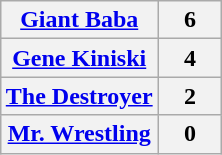<table class="wikitable" style="margin: 1em auto 1em auto;text-align:center">
<tr>
<th><a href='#'>Giant Baba</a></th>
<th style="width:35px">6</th>
</tr>
<tr>
<th><a href='#'>Gene Kiniski</a></th>
<th>4</th>
</tr>
<tr>
<th><a href='#'>The Destroyer</a></th>
<th>2</th>
</tr>
<tr>
<th><a href='#'>Mr. Wrestling</a></th>
<th>0</th>
</tr>
</table>
